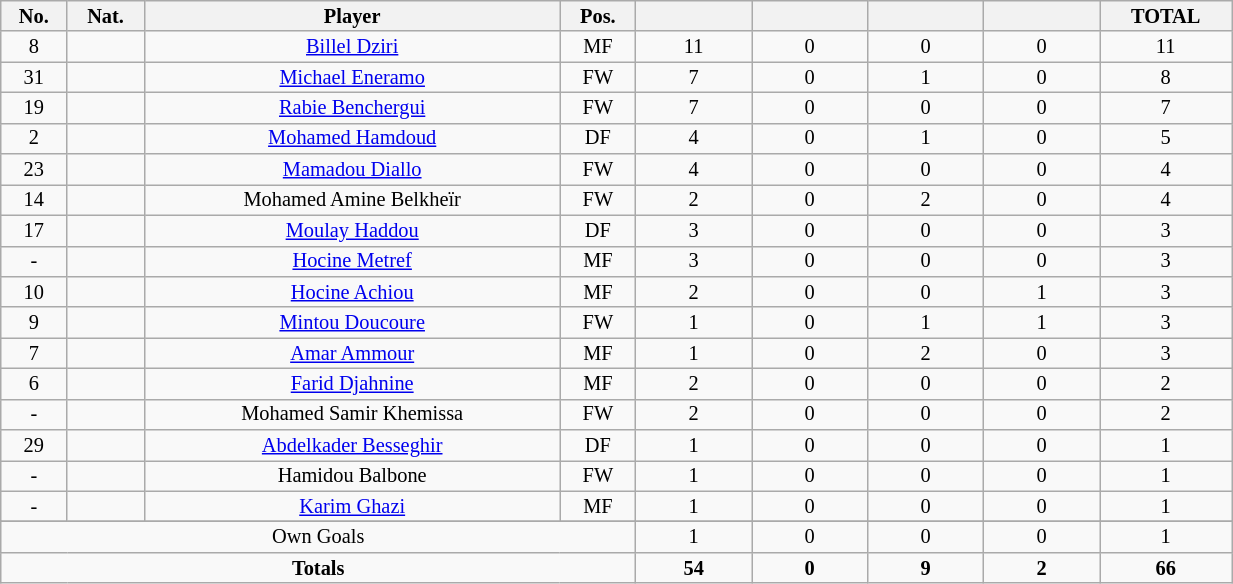<table class="wikitable sortable alternance"  style="font-size:85%; text-align:center; line-height:14px; width:65%;">
<tr>
<th width=10>No.</th>
<th width=10>Nat.</th>
<th width=160>Player</th>
<th width=10>Pos.</th>
<th width=40></th>
<th width=40></th>
<th width=40></th>
<th width=40></th>
<th width=40>TOTAL</th>
</tr>
<tr>
<td>8</td>
<td></td>
<td><a href='#'>Billel Dziri</a></td>
<td>MF</td>
<td>11</td>
<td>0</td>
<td>0</td>
<td>0</td>
<td>11</td>
</tr>
<tr>
<td>31</td>
<td></td>
<td><a href='#'>Michael Eneramo</a></td>
<td>FW</td>
<td>7</td>
<td>0</td>
<td>1</td>
<td>0</td>
<td>8</td>
</tr>
<tr>
<td>19</td>
<td></td>
<td><a href='#'>Rabie Benchergui</a></td>
<td>FW</td>
<td>7</td>
<td>0</td>
<td>0</td>
<td>0</td>
<td>7</td>
</tr>
<tr>
<td>2</td>
<td></td>
<td><a href='#'>Mohamed Hamdoud</a></td>
<td>DF</td>
<td>4</td>
<td>0</td>
<td>1</td>
<td>0</td>
<td>5</td>
</tr>
<tr>
<td>23</td>
<td></td>
<td><a href='#'>Mamadou Diallo</a></td>
<td>FW</td>
<td>4</td>
<td>0</td>
<td>0</td>
<td>0</td>
<td>4</td>
</tr>
<tr>
<td>14</td>
<td></td>
<td>Mohamed Amine Belkheïr</td>
<td>FW</td>
<td>2</td>
<td>0</td>
<td>2</td>
<td>0</td>
<td>4</td>
</tr>
<tr>
<td>17</td>
<td></td>
<td><a href='#'>Moulay Haddou</a></td>
<td>DF</td>
<td>3</td>
<td>0</td>
<td>0</td>
<td>0</td>
<td>3</td>
</tr>
<tr>
<td>-</td>
<td></td>
<td><a href='#'>Hocine Metref</a></td>
<td>MF</td>
<td>3</td>
<td>0</td>
<td>0</td>
<td>0</td>
<td>3</td>
</tr>
<tr>
<td>10</td>
<td></td>
<td><a href='#'>Hocine Achiou</a></td>
<td>MF</td>
<td>2</td>
<td>0</td>
<td>0</td>
<td>1</td>
<td>3</td>
</tr>
<tr>
<td>9</td>
<td></td>
<td><a href='#'>Mintou Doucoure</a></td>
<td>FW</td>
<td>1</td>
<td>0</td>
<td>1</td>
<td>1</td>
<td>3</td>
</tr>
<tr>
<td>7</td>
<td></td>
<td><a href='#'>Amar Ammour</a></td>
<td>MF</td>
<td>1</td>
<td>0</td>
<td>2</td>
<td>0</td>
<td>3</td>
</tr>
<tr>
<td>6</td>
<td></td>
<td><a href='#'>Farid Djahnine</a></td>
<td>MF</td>
<td>2</td>
<td>0</td>
<td>0</td>
<td>0</td>
<td>2</td>
</tr>
<tr>
<td>-</td>
<td></td>
<td>Mohamed Samir Khemissa</td>
<td>FW</td>
<td>2</td>
<td>0</td>
<td>0</td>
<td>0</td>
<td>2</td>
</tr>
<tr>
<td>29</td>
<td></td>
<td><a href='#'>Abdelkader Besseghir</a></td>
<td>DF</td>
<td>1</td>
<td>0</td>
<td>0</td>
<td>0</td>
<td>1</td>
</tr>
<tr>
<td>-</td>
<td></td>
<td>Hamidou Balbone</td>
<td>FW</td>
<td>1</td>
<td>0</td>
<td>0</td>
<td>0</td>
<td>1</td>
</tr>
<tr>
<td>-</td>
<td></td>
<td><a href='#'>Karim Ghazi</a></td>
<td>MF</td>
<td>1</td>
<td>0</td>
<td>0</td>
<td>0</td>
<td>1</td>
</tr>
<tr>
</tr>
<tr class="sortbottom">
<td colspan="4">Own Goals</td>
<td>1</td>
<td>0</td>
<td>0</td>
<td>0</td>
<td>1</td>
</tr>
<tr class="sortbottom">
<td colspan="4"><strong>Totals</strong></td>
<td><strong>54</strong></td>
<td><strong>0</strong></td>
<td><strong>9</strong></td>
<td><strong>2</strong></td>
<td><strong>66</strong></td>
</tr>
</table>
